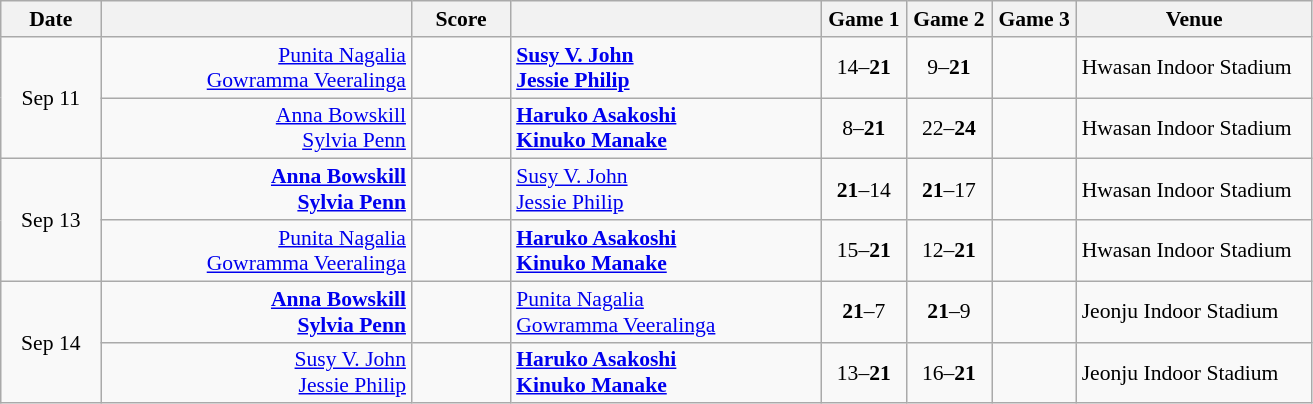<table class="wikitable" style="text-align: center; font-size:90% ">
<tr>
<th width="60">Date</th>
<th align="right" width="200"></th>
<th width="60">Score</th>
<th align="left" width="200"></th>
<th width="50">Game 1</th>
<th width="50">Game 2</th>
<th width="50">Game 3</th>
<th width="150">Venue</th>
</tr>
<tr>
<td rowspan="2">Sep 11</td>
<td align="right"><a href='#'>Punita Nagalia</a> <br><a href='#'>Gowramma Veeralinga</a> </td>
<td align="center"></td>
<td align="left"><strong> <a href='#'>Susy V. John</a><br> <a href='#'>Jessie Philip</a></strong></td>
<td>14–<strong>21</strong></td>
<td>9–<strong>21</strong></td>
<td></td>
<td align="left">Hwasan Indoor Stadium</td>
</tr>
<tr>
<td align="right"><a href='#'>Anna Bowskill</a> <br><a href='#'>Sylvia Penn</a> </td>
<td align="center"></td>
<td align="left"><strong> <a href='#'>Haruko Asakoshi</a><br> <a href='#'>Kinuko Manake</a></strong></td>
<td>8–<strong>21</strong></td>
<td>22–<strong>24</strong></td>
<td></td>
<td align="left">Hwasan Indoor Stadium</td>
</tr>
<tr>
<td rowspan="2">Sep 13</td>
<td align="right"><strong><a href='#'>Anna Bowskill</a> <br><a href='#'>Sylvia Penn</a> </strong></td>
<td align="center"></td>
<td align="left"> <a href='#'>Susy V. John</a><br> <a href='#'>Jessie Philip</a></td>
<td><strong>21</strong>–14</td>
<td><strong>21</strong>–17</td>
<td></td>
<td align="left">Hwasan Indoor Stadium</td>
</tr>
<tr>
<td align="right"><a href='#'>Punita Nagalia</a> <br><a href='#'>Gowramma Veeralinga</a> </td>
<td align="center"></td>
<td align="left"><strong> <a href='#'>Haruko Asakoshi</a><br> <a href='#'>Kinuko Manake</a></strong></td>
<td>15–<strong>21</strong></td>
<td>12–<strong>21</strong></td>
<td></td>
<td align="left">Hwasan Indoor Stadium</td>
</tr>
<tr>
<td rowspan="2">Sep 14</td>
<td align="right"><strong><a href='#'>Anna Bowskill</a> <br><a href='#'>Sylvia Penn</a> </strong></td>
<td align="center"></td>
<td align="left"> <a href='#'>Punita Nagalia</a><br> <a href='#'>Gowramma Veeralinga</a></td>
<td><strong>21</strong>–7</td>
<td><strong>21</strong>–9</td>
<td></td>
<td align="left">Jeonju Indoor Stadium</td>
</tr>
<tr>
<td align="right"><a href='#'>Susy V. John</a> <br><a href='#'>Jessie Philip</a> </td>
<td align="center"></td>
<td align="left"><strong> <a href='#'>Haruko Asakoshi</a><br> <a href='#'>Kinuko Manake</a></strong></td>
<td>13–<strong>21</strong></td>
<td>16–<strong>21</strong></td>
<td></td>
<td align="left">Jeonju Indoor Stadium</td>
</tr>
</table>
